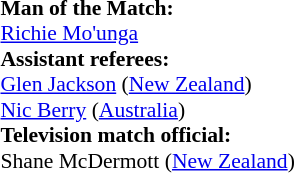<table style="width:100%; font-size:90%;">
<tr>
<td><br><strong>Man of the Match:</strong>
<br><a href='#'>Richie Mo'unga</a><br><strong>Assistant referees:</strong>
<br> <a href='#'>Glen Jackson</a> (<a href='#'>New Zealand</a>)
<br> <a href='#'>Nic Berry</a> (<a href='#'>Australia</a>)
<br><strong>Television match official:</strong>
<br> Shane McDermott (<a href='#'>New Zealand</a>)</td>
</tr>
</table>
